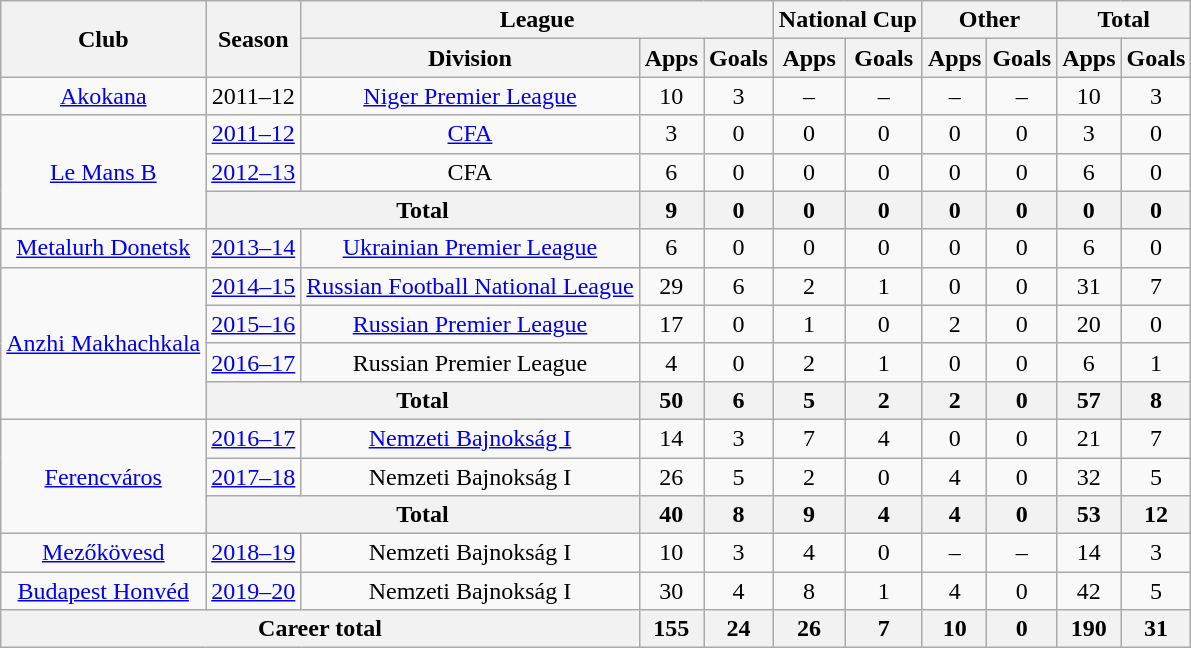<table class="wikitable" style="text-align: center">
<tr>
<th rowspan="2">Club</th>
<th rowspan="2">Season</th>
<th colspan="3">League</th>
<th colspan="2">National Cup</th>
<th colspan="2">Other</th>
<th colspan="2">Total</th>
</tr>
<tr>
<th>Division</th>
<th>Apps</th>
<th>Goals</th>
<th>Apps</th>
<th>Goals</th>
<th>Apps</th>
<th>Goals</th>
<th>Apps</th>
<th>Goals</th>
</tr>
<tr>
<td><a href='#'>Akokana</a></td>
<td>2011–12</td>
<td><a href='#'>Niger Premier League</a></td>
<td>10</td>
<td>3</td>
<td>–</td>
<td>–</td>
<td>–</td>
<td>–</td>
<td>10</td>
<td>3</td>
</tr>
<tr>
<td rowspan="3"><a href='#'>Le Mans B</a></td>
<td><a href='#'>2011–12</a></td>
<td><a href='#'>CFA</a></td>
<td>3</td>
<td>0</td>
<td>0</td>
<td>0</td>
<td>0</td>
<td>0</td>
<td>3</td>
<td>0</td>
</tr>
<tr>
<td><a href='#'>2012–13</a></td>
<td>CFA</td>
<td>6</td>
<td>0</td>
<td>0</td>
<td>0</td>
<td>0</td>
<td>0</td>
<td>6</td>
<td>0</td>
</tr>
<tr>
<th colspan="2">Total</th>
<th>9</th>
<th>0</th>
<th>0</th>
<th>0</th>
<th>0</th>
<th>0</th>
<th>0</th>
<th>0</th>
</tr>
<tr>
<td><a href='#'>Metalurh Donetsk</a></td>
<td><a href='#'>2013–14</a></td>
<td><a href='#'>Ukrainian Premier League</a></td>
<td>6</td>
<td>0</td>
<td>0</td>
<td>0</td>
<td>0</td>
<td>0</td>
<td>6</td>
<td>0</td>
</tr>
<tr>
<td rowspan="4"><a href='#'>Anzhi Makhachkala</a></td>
<td><a href='#'>2014–15</a></td>
<td><a href='#'>Russian Football National League</a></td>
<td>29</td>
<td>6</td>
<td>2</td>
<td>1</td>
<td>0</td>
<td>0</td>
<td>31</td>
<td>7</td>
</tr>
<tr>
<td><a href='#'>2015–16</a></td>
<td><a href='#'>Russian Premier League</a></td>
<td>17</td>
<td>0</td>
<td>1</td>
<td>0</td>
<td>2</td>
<td>0</td>
<td>20</td>
<td>0</td>
</tr>
<tr>
<td><a href='#'>2016–17</a></td>
<td>Russian Premier League</td>
<td>4</td>
<td>0</td>
<td>2</td>
<td>1</td>
<td>0</td>
<td>0</td>
<td>6</td>
<td>1</td>
</tr>
<tr>
<th colspan="2">Total</th>
<th>50</th>
<th>6</th>
<th>5</th>
<th>2</th>
<th>2</th>
<th>0</th>
<th>57</th>
<th>8</th>
</tr>
<tr>
<td rowspan="3"><a href='#'>Ferencváros</a></td>
<td><a href='#'>2016–17</a></td>
<td><a href='#'>Nemzeti Bajnokság I</a></td>
<td>14</td>
<td>3</td>
<td>7</td>
<td>4</td>
<td>0</td>
<td>0</td>
<td>21</td>
<td>7</td>
</tr>
<tr>
<td><a href='#'>2017–18</a></td>
<td>Nemzeti Bajnokság I</td>
<td>26</td>
<td>5</td>
<td>2</td>
<td>0</td>
<td>4</td>
<td>0</td>
<td>32</td>
<td>5</td>
</tr>
<tr>
<th colspan="2">Total</th>
<th>40</th>
<th>8</th>
<th>9</th>
<th>4</th>
<th>4</th>
<th>0</th>
<th>53</th>
<th>12</th>
</tr>
<tr>
<td><a href='#'>Mezőkövesd</a></td>
<td><a href='#'>2018–19</a></td>
<td>Nemzeti Bajnokság I</td>
<td>10</td>
<td>3</td>
<td>4</td>
<td>0</td>
<td>–</td>
<td>–</td>
<td>14</td>
<td>3</td>
</tr>
<tr>
<td><a href='#'>Budapest Honvéd</a></td>
<td><a href='#'>2019–20</a></td>
<td>Nemzeti Bajnokság I</td>
<td>30</td>
<td>4</td>
<td>8</td>
<td>1</td>
<td>4</td>
<td>0</td>
<td>42</td>
<td>5</td>
</tr>
<tr>
<th colspan="3">Career total</th>
<th>155</th>
<th>24</th>
<th>26</th>
<th>7</th>
<th>10</th>
<th>0</th>
<th>190</th>
<th>31</th>
</tr>
</table>
